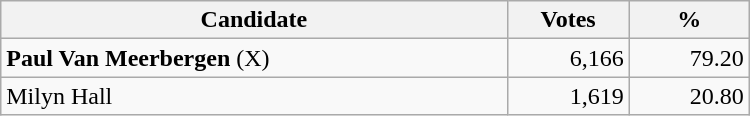<table style="width:500px;" class="wikitable">
<tr>
<th align="center">Candidate</th>
<th align="center">Votes</th>
<th align="center">%</th>
</tr>
<tr>
<td align="left"><strong>Paul Van Meerbergen</strong> (X)</td>
<td align="right">6,166</td>
<td align="right">79.20</td>
</tr>
<tr>
<td align="left">Milyn Hall</td>
<td align="right">1,619</td>
<td align="right">20.80</td>
</tr>
</table>
